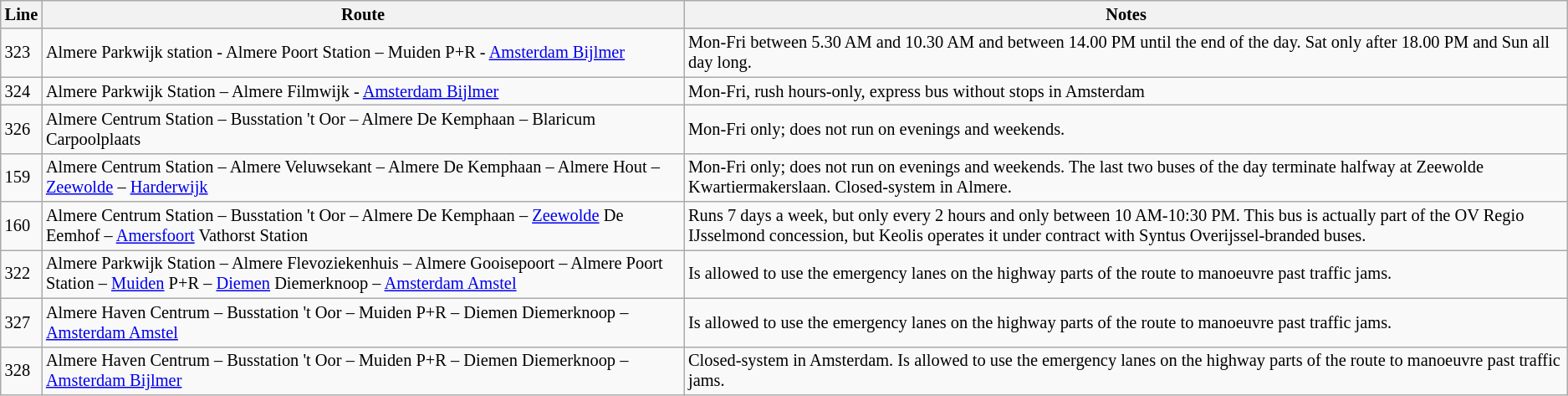<table class="wikitable" style="font-size:85%;">
<tr>
<th>Line</th>
<th>Route</th>
<th>Notes</th>
</tr>
<tr>
<td>323</td>
<td>Almere Parkwijk station - Almere Poort Station – Muiden P+R - <a href='#'>Amsterdam Bijlmer</a></td>
<td>Mon-Fri between 5.30 AM and 10.30 AM and between 14.00 PM until the end of the day. Sat only after 18.00 PM and Sun all day long.</td>
</tr>
<tr>
<td>324</td>
<td>Almere Parkwijk Station – Almere Filmwijk - <a href='#'>Amsterdam Bijlmer</a></td>
<td>Mon-Fri, rush hours-only, express bus without stops in Amsterdam</td>
</tr>
<tr>
<td>326</td>
<td>Almere Centrum Station – Busstation 't Oor – Almere De Kemphaan – Blaricum Carpoolplaats</td>
<td>Mon-Fri only; does not run on evenings and weekends.</td>
</tr>
<tr>
<td>159</td>
<td>Almere Centrum Station – Almere Veluwsekant – Almere De Kemphaan – Almere Hout – <a href='#'>Zeewolde</a> – <a href='#'>Harderwijk</a></td>
<td>Mon-Fri only; does not run on evenings and weekends. The last two buses of the day terminate halfway at Zeewolde Kwartiermakerslaan. Closed-system in Almere.</td>
</tr>
<tr>
<td>160</td>
<td>Almere Centrum Station – Busstation 't Oor – Almere De Kemphaan – <a href='#'>Zeewolde</a> De Eemhof – <a href='#'>Amersfoort</a> Vathorst Station</td>
<td>Runs 7 days a week, but only every 2 hours and only between 10 AM-10:30 PM. This bus is actually part of the OV Regio IJsselmond concession, but Keolis operates it under contract with Syntus Overijssel-branded buses.</td>
</tr>
<tr>
<td>322</td>
<td>Almere Parkwijk Station – Almere Flevoziekenhuis – Almere Gooisepoort – Almere Poort Station – <a href='#'>Muiden</a> P+R – <a href='#'>Diemen</a> Diemerknoop – <a href='#'>Amsterdam Amstel</a></td>
<td>Is allowed to use the emergency lanes on the highway parts of the route to manoeuvre past traffic jams.</td>
</tr>
<tr>
<td>327</td>
<td>Almere Haven Centrum – Busstation 't Oor – Muiden P+R – Diemen Diemerknoop – <a href='#'>Amsterdam Amstel</a></td>
<td>Is allowed to use the emergency lanes on the highway parts of the route to manoeuvre past traffic jams.</td>
</tr>
<tr>
<td>328</td>
<td>Almere Haven Centrum – Busstation 't Oor – Muiden P+R – Diemen Diemerknoop – <a href='#'>Amsterdam Bijlmer</a></td>
<td>Closed-system in Amsterdam. Is allowed to use the emergency lanes on the highway parts of the route to manoeuvre past traffic jams.</td>
</tr>
</table>
